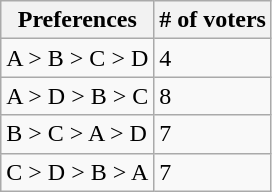<table class="wikitable">
<tr>
<th>Preferences</th>
<th># of voters</th>
</tr>
<tr>
<td>A > B > C > D</td>
<td>4</td>
</tr>
<tr>
<td>A > D > B > C</td>
<td>8</td>
</tr>
<tr>
<td>B > C > A > D</td>
<td>7</td>
</tr>
<tr>
<td>C > D > B > A</td>
<td>7</td>
</tr>
</table>
